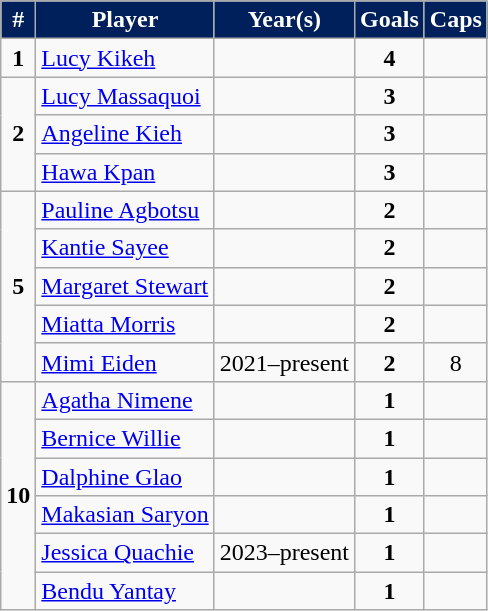<table class="wikitable sortable">
<tr>
<th style="background:#00205B;color:#fff">#</th>
<th style="background:#00205B;color:#fff">Player</th>
<th style="background:#00205B;color:#fff">Year(s)</th>
<th style="background:#00205B;color:#fff">Goals</th>
<th style="background:#00205B;color:#fff">Caps</th>
</tr>
<tr>
<td align=center><strong>1</strong></td>
<td><a href='#'>Lucy Kikeh</a></td>
<td></td>
<td align=center><strong>4</strong></td>
<td></td>
</tr>
<tr>
<td align=center rowspan=3><strong>2</strong></td>
<td><a href='#'>Lucy Massaquoi</a></td>
<td></td>
<td align=center><strong>3</strong></td>
<td></td>
</tr>
<tr>
<td><a href='#'>Angeline Kieh</a></td>
<td></td>
<td align=center><strong>3</strong></td>
<td></td>
</tr>
<tr>
<td><a href='#'>Hawa Kpan</a></td>
<td></td>
<td align=center><strong>3</strong></td>
<td></td>
</tr>
<tr>
<td align=center rowspan=5><strong>5</strong></td>
<td><a href='#'>Pauline Agbotsu</a></td>
<td></td>
<td align=center><strong>2</strong></td>
<td></td>
</tr>
<tr>
<td><a href='#'>Kantie Sayee</a></td>
<td></td>
<td align=center><strong>2</strong></td>
<td></td>
</tr>
<tr>
<td><a href='#'>Margaret Stewart</a></td>
<td></td>
<td align=center><strong>2</strong></td>
<td></td>
</tr>
<tr>
<td><a href='#'>Miatta Morris</a></td>
<td></td>
<td align=center><strong>2</strong></td>
<td></td>
</tr>
<tr>
<td><a href='#'>Mimi Eiden</a></td>
<td align=center>2021–present</td>
<td align=center><strong>2</strong></td>
<td align=center>8</td>
</tr>
<tr>
<td align=center rowspan=6><strong>10</strong></td>
<td><a href='#'>Agatha Nimene</a></td>
<td></td>
<td align=center><strong>1</strong></td>
<td></td>
</tr>
<tr>
<td><a href='#'>Bernice Willie</a></td>
<td></td>
<td align=center><strong>1</strong></td>
<td></td>
</tr>
<tr>
<td><a href='#'>Dalphine Glao</a></td>
<td></td>
<td align=center><strong>1</strong></td>
<td></td>
</tr>
<tr>
<td><a href='#'>Makasian Saryon</a></td>
<td></td>
<td align=center><strong>1</strong></td>
<td></td>
</tr>
<tr>
<td><a href='#'>Jessica Quachie</a></td>
<td>2023–present</td>
<td align=center><strong>1</strong></td>
<td></td>
</tr>
<tr>
<td><a href='#'>Bendu Yantay</a></td>
<td></td>
<td align=center><strong>1</strong></td>
<td></td>
</tr>
</table>
